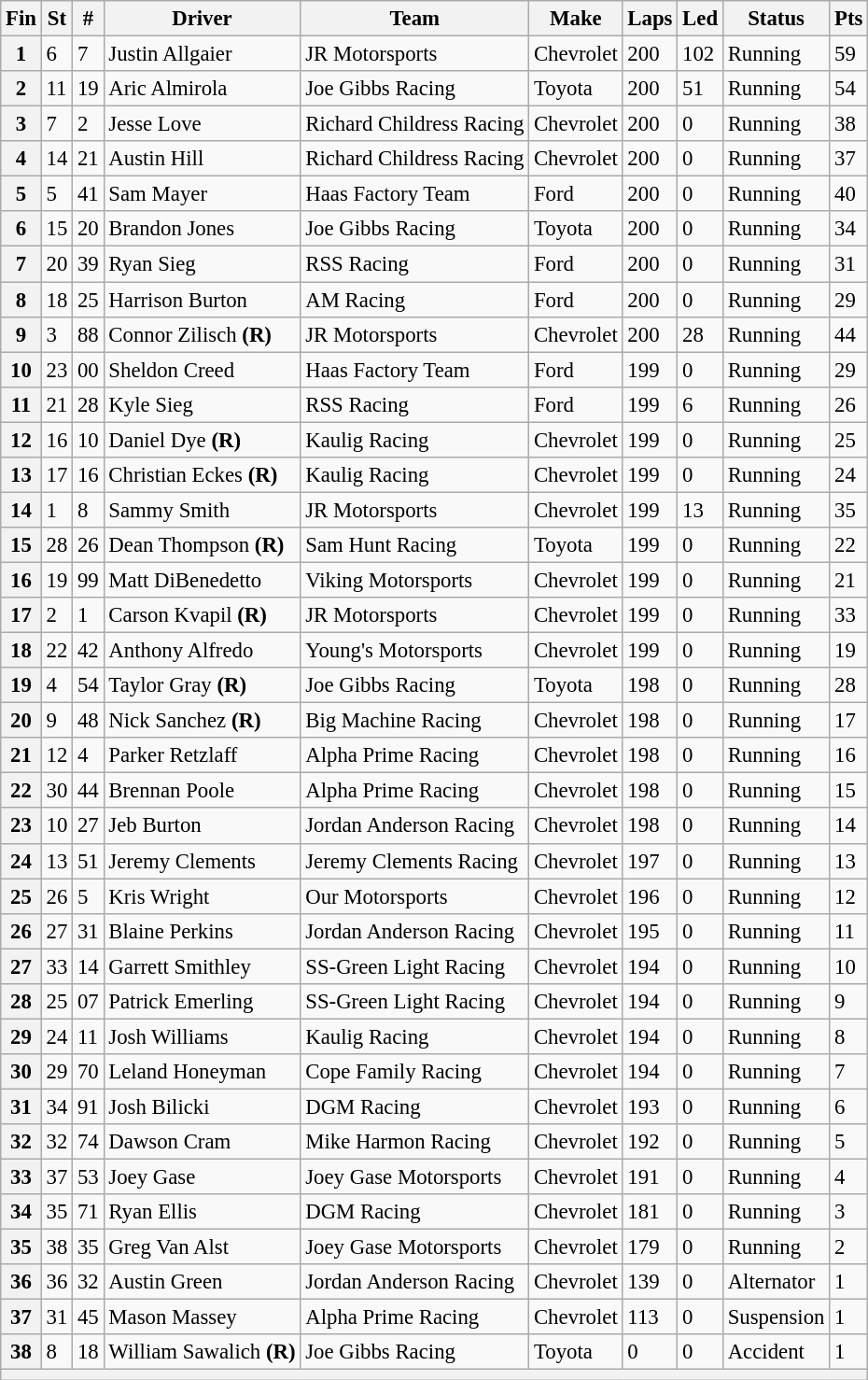<table class="wikitable" style="font-size:95%">
<tr>
<th>Fin</th>
<th>St</th>
<th>#</th>
<th>Driver</th>
<th>Team</th>
<th>Make</th>
<th>Laps</th>
<th>Led</th>
<th>Status</th>
<th>Pts</th>
</tr>
<tr>
<th>1</th>
<td>6</td>
<td>7</td>
<td>Justin Allgaier</td>
<td>JR Motorsports</td>
<td>Chevrolet</td>
<td>200</td>
<td>102</td>
<td>Running</td>
<td>59</td>
</tr>
<tr>
<th>2</th>
<td>11</td>
<td>19</td>
<td>Aric Almirola</td>
<td>Joe Gibbs Racing</td>
<td>Toyota</td>
<td>200</td>
<td>51</td>
<td>Running</td>
<td>54</td>
</tr>
<tr>
<th>3</th>
<td>7</td>
<td>2</td>
<td>Jesse Love</td>
<td>Richard Childress Racing</td>
<td>Chevrolet</td>
<td>200</td>
<td>0</td>
<td>Running</td>
<td>38</td>
</tr>
<tr>
<th>4</th>
<td>14</td>
<td>21</td>
<td>Austin Hill</td>
<td>Richard Childress Racing</td>
<td>Chevrolet</td>
<td>200</td>
<td>0</td>
<td>Running</td>
<td>37</td>
</tr>
<tr>
<th>5</th>
<td>5</td>
<td>41</td>
<td>Sam Mayer</td>
<td>Haas Factory Team</td>
<td>Ford</td>
<td>200</td>
<td>0</td>
<td>Running</td>
<td>40</td>
</tr>
<tr>
<th>6</th>
<td>15</td>
<td>20</td>
<td>Brandon Jones</td>
<td>Joe Gibbs Racing</td>
<td>Toyota</td>
<td>200</td>
<td>0</td>
<td>Running</td>
<td>34</td>
</tr>
<tr>
<th>7</th>
<td>20</td>
<td>39</td>
<td>Ryan Sieg</td>
<td>RSS Racing</td>
<td>Ford</td>
<td>200</td>
<td>0</td>
<td>Running</td>
<td>31</td>
</tr>
<tr>
<th>8</th>
<td>18</td>
<td>25</td>
<td>Harrison Burton</td>
<td>AM Racing</td>
<td>Ford</td>
<td>200</td>
<td>0</td>
<td>Running</td>
<td>29</td>
</tr>
<tr>
<th>9</th>
<td>3</td>
<td>88</td>
<td>Connor Zilisch <strong>(R)</strong></td>
<td>JR Motorsports</td>
<td>Chevrolet</td>
<td>200</td>
<td>28</td>
<td>Running</td>
<td>44</td>
</tr>
<tr>
<th>10</th>
<td>23</td>
<td>00</td>
<td>Sheldon Creed</td>
<td>Haas Factory Team</td>
<td>Ford</td>
<td>199</td>
<td>0</td>
<td>Running</td>
<td>29</td>
</tr>
<tr>
<th>11</th>
<td>21</td>
<td>28</td>
<td>Kyle Sieg</td>
<td>RSS Racing</td>
<td>Ford</td>
<td>199</td>
<td>6</td>
<td>Running</td>
<td>26</td>
</tr>
<tr>
<th>12</th>
<td>16</td>
<td>10</td>
<td>Daniel Dye <strong>(R)</strong></td>
<td>Kaulig Racing</td>
<td>Chevrolet</td>
<td>199</td>
<td>0</td>
<td>Running</td>
<td>25</td>
</tr>
<tr>
<th>13</th>
<td>17</td>
<td>16</td>
<td>Christian Eckes <strong>(R)</strong></td>
<td>Kaulig Racing</td>
<td>Chevrolet</td>
<td>199</td>
<td>0</td>
<td>Running</td>
<td>24</td>
</tr>
<tr>
<th>14</th>
<td>1</td>
<td>8</td>
<td>Sammy Smith</td>
<td>JR Motorsports</td>
<td>Chevrolet</td>
<td>199</td>
<td>13</td>
<td>Running</td>
<td>35</td>
</tr>
<tr>
<th>15</th>
<td>28</td>
<td>26</td>
<td>Dean Thompson <strong>(R)</strong></td>
<td>Sam Hunt Racing</td>
<td>Toyota</td>
<td>199</td>
<td>0</td>
<td>Running</td>
<td>22</td>
</tr>
<tr>
<th>16</th>
<td>19</td>
<td>99</td>
<td>Matt DiBenedetto</td>
<td>Viking Motorsports</td>
<td>Chevrolet</td>
<td>199</td>
<td>0</td>
<td>Running</td>
<td>21</td>
</tr>
<tr>
<th>17</th>
<td>2</td>
<td>1</td>
<td>Carson Kvapil <strong>(R)</strong></td>
<td>JR Motorsports</td>
<td>Chevrolet</td>
<td>199</td>
<td>0</td>
<td>Running</td>
<td>33</td>
</tr>
<tr>
<th>18</th>
<td>22</td>
<td>42</td>
<td>Anthony Alfredo</td>
<td>Young's Motorsports</td>
<td>Chevrolet</td>
<td>199</td>
<td>0</td>
<td>Running</td>
<td>19</td>
</tr>
<tr>
<th>19</th>
<td>4</td>
<td>54</td>
<td>Taylor Gray <strong>(R)</strong></td>
<td>Joe Gibbs Racing</td>
<td>Toyota</td>
<td>198</td>
<td>0</td>
<td>Running</td>
<td>28</td>
</tr>
<tr>
<th>20</th>
<td>9</td>
<td>48</td>
<td>Nick Sanchez <strong>(R)</strong></td>
<td>Big Machine Racing</td>
<td>Chevrolet</td>
<td>198</td>
<td>0</td>
<td>Running</td>
<td>17</td>
</tr>
<tr>
<th>21</th>
<td>12</td>
<td>4</td>
<td>Parker Retzlaff</td>
<td>Alpha Prime Racing</td>
<td>Chevrolet</td>
<td>198</td>
<td>0</td>
<td>Running</td>
<td>16</td>
</tr>
<tr>
<th>22</th>
<td>30</td>
<td>44</td>
<td>Brennan Poole</td>
<td>Alpha Prime Racing</td>
<td>Chevrolet</td>
<td>198</td>
<td>0</td>
<td>Running</td>
<td>15</td>
</tr>
<tr>
<th>23</th>
<td>10</td>
<td>27</td>
<td>Jeb Burton</td>
<td>Jordan Anderson Racing</td>
<td>Chevrolet</td>
<td>198</td>
<td>0</td>
<td>Running</td>
<td>14</td>
</tr>
<tr>
<th>24</th>
<td>13</td>
<td>51</td>
<td>Jeremy Clements</td>
<td>Jeremy Clements Racing</td>
<td>Chevrolet</td>
<td>197</td>
<td>0</td>
<td>Running</td>
<td>13</td>
</tr>
<tr>
<th>25</th>
<td>26</td>
<td>5</td>
<td>Kris Wright</td>
<td>Our Motorsports</td>
<td>Chevrolet</td>
<td>196</td>
<td>0</td>
<td>Running</td>
<td>12</td>
</tr>
<tr>
<th>26</th>
<td>27</td>
<td>31</td>
<td>Blaine Perkins</td>
<td>Jordan Anderson Racing</td>
<td>Chevrolet</td>
<td>195</td>
<td>0</td>
<td>Running</td>
<td>11</td>
</tr>
<tr>
<th>27</th>
<td>33</td>
<td>14</td>
<td>Garrett Smithley</td>
<td>SS-Green Light Racing</td>
<td>Chevrolet</td>
<td>194</td>
<td>0</td>
<td>Running</td>
<td>10</td>
</tr>
<tr>
<th>28</th>
<td>25</td>
<td>07</td>
<td>Patrick Emerling</td>
<td>SS-Green Light Racing</td>
<td>Chevrolet</td>
<td>194</td>
<td>0</td>
<td>Running</td>
<td>9</td>
</tr>
<tr>
<th>29</th>
<td>24</td>
<td>11</td>
<td>Josh Williams</td>
<td>Kaulig Racing</td>
<td>Chevrolet</td>
<td>194</td>
<td>0</td>
<td>Running</td>
<td>8</td>
</tr>
<tr>
<th>30</th>
<td>29</td>
<td>70</td>
<td>Leland Honeyman</td>
<td>Cope Family Racing</td>
<td>Chevrolet</td>
<td>194</td>
<td>0</td>
<td>Running</td>
<td>7</td>
</tr>
<tr>
<th>31</th>
<td>34</td>
<td>91</td>
<td>Josh Bilicki</td>
<td>DGM Racing</td>
<td>Chevrolet</td>
<td>193</td>
<td>0</td>
<td>Running</td>
<td>6</td>
</tr>
<tr>
<th>32</th>
<td>32</td>
<td>74</td>
<td>Dawson Cram</td>
<td>Mike Harmon Racing</td>
<td>Chevrolet</td>
<td>192</td>
<td>0</td>
<td>Running</td>
<td>5</td>
</tr>
<tr>
<th>33</th>
<td>37</td>
<td>53</td>
<td>Joey Gase</td>
<td>Joey Gase Motorsports</td>
<td>Chevrolet</td>
<td>191</td>
<td>0</td>
<td>Running</td>
<td>4</td>
</tr>
<tr>
<th>34</th>
<td>35</td>
<td>71</td>
<td>Ryan Ellis</td>
<td>DGM Racing</td>
<td>Chevrolet</td>
<td>181</td>
<td>0</td>
<td>Running</td>
<td>3</td>
</tr>
<tr>
<th>35</th>
<td>38</td>
<td>35</td>
<td>Greg Van Alst</td>
<td>Joey Gase Motorsports</td>
<td>Chevrolet</td>
<td>179</td>
<td>0</td>
<td>Running</td>
<td>2</td>
</tr>
<tr>
<th>36</th>
<td>36</td>
<td>32</td>
<td>Austin Green</td>
<td>Jordan Anderson Racing</td>
<td>Chevrolet</td>
<td>139</td>
<td>0</td>
<td>Alternator</td>
<td>1</td>
</tr>
<tr>
<th>37</th>
<td>31</td>
<td>45</td>
<td>Mason Massey</td>
<td>Alpha Prime Racing</td>
<td>Chevrolet</td>
<td>113</td>
<td>0</td>
<td>Suspension</td>
<td>1</td>
</tr>
<tr>
<th>38</th>
<td>8</td>
<td>18</td>
<td>William Sawalich <strong>(R)</strong></td>
<td>Joe Gibbs Racing</td>
<td>Toyota</td>
<td>0</td>
<td>0</td>
<td>Accident</td>
<td>1</td>
</tr>
<tr>
<th colspan="10"></th>
</tr>
</table>
